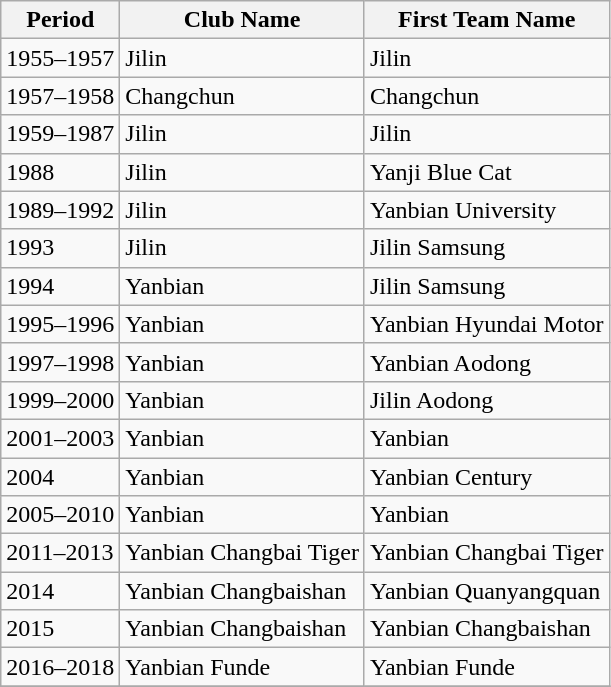<table class="wikitable + sortable">
<tr>
<th>Period</th>
<th>Club Name</th>
<th>First Team Name</th>
</tr>
<tr>
<td>1955–1957</td>
<td>Jilin</td>
<td>Jilin</td>
</tr>
<tr>
<td>1957–1958</td>
<td>Changchun</td>
<td>Changchun</td>
</tr>
<tr>
<td>1959–1987</td>
<td>Jilin</td>
<td>Jilin</td>
</tr>
<tr>
<td>1988</td>
<td>Jilin</td>
<td>Yanji Blue Cat</td>
</tr>
<tr>
<td>1989–1992</td>
<td>Jilin</td>
<td>Yanbian University</td>
</tr>
<tr>
<td>1993</td>
<td>Jilin</td>
<td>Jilin Samsung</td>
</tr>
<tr>
<td>1994</td>
<td>Yanbian</td>
<td>Jilin Samsung</td>
</tr>
<tr>
<td>1995–1996</td>
<td>Yanbian</td>
<td>Yanbian Hyundai Motor</td>
</tr>
<tr>
<td>1997–1998</td>
<td>Yanbian</td>
<td>Yanbian Aodong</td>
</tr>
<tr>
<td>1999–2000</td>
<td>Yanbian</td>
<td>Jilin Aodong</td>
</tr>
<tr>
<td>2001–2003</td>
<td>Yanbian</td>
<td>Yanbian</td>
</tr>
<tr>
<td>2004</td>
<td>Yanbian</td>
<td>Yanbian Century</td>
</tr>
<tr>
<td>2005–2010</td>
<td>Yanbian</td>
<td>Yanbian</td>
</tr>
<tr>
<td>2011–2013</td>
<td>Yanbian Changbai Tiger</td>
<td>Yanbian Changbai Tiger</td>
</tr>
<tr>
<td>2014</td>
<td>Yanbian Changbaishan</td>
<td>Yanbian Quanyangquan</td>
</tr>
<tr>
<td>2015</td>
<td>Yanbian Changbaishan</td>
<td>Yanbian Changbaishan</td>
</tr>
<tr>
<td>2016–2018</td>
<td>Yanbian Funde</td>
<td>Yanbian Funde</td>
</tr>
<tr>
</tr>
</table>
